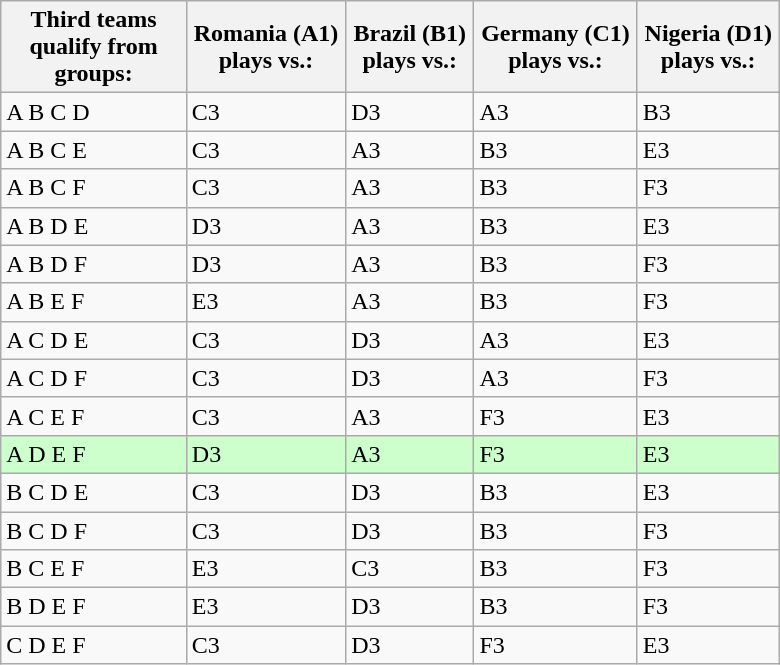<table class="wikitable" width="520" style="">
<tr>
<th>Third teams qualify from groups:</th>
<th>Romania (A1) plays vs.:</th>
<th>Brazil (B1) plays vs.:</th>
<th>Germany (C1) plays vs.:</th>
<th>Nigeria (D1) plays vs.:</th>
</tr>
<tr>
<td>A B C D</td>
<td>C3</td>
<td>D3</td>
<td>A3</td>
<td>B3</td>
</tr>
<tr>
<td>A B C E</td>
<td>C3</td>
<td>A3</td>
<td>B3</td>
<td>E3</td>
</tr>
<tr>
<td>A B C F</td>
<td>C3</td>
<td>A3</td>
<td>B3</td>
<td>F3</td>
</tr>
<tr>
<td>A B D E</td>
<td>D3</td>
<td>A3</td>
<td>B3</td>
<td>E3</td>
</tr>
<tr>
<td>A B D F</td>
<td>D3</td>
<td>A3</td>
<td>B3</td>
<td>F3</td>
</tr>
<tr>
<td>A B E F</td>
<td>E3</td>
<td>A3</td>
<td>B3</td>
<td>F3</td>
</tr>
<tr>
<td>A C D E</td>
<td>C3</td>
<td>D3</td>
<td>A3</td>
<td>E3</td>
</tr>
<tr>
<td>A C D F</td>
<td>C3</td>
<td>D3</td>
<td>A3</td>
<td>F3</td>
</tr>
<tr>
<td>A C E F</td>
<td>C3</td>
<td>A3</td>
<td>F3</td>
<td>E3</td>
</tr>
<tr bgcolor=#ccffcc>
<td>A D E F</td>
<td>D3</td>
<td>A3</td>
<td>F3</td>
<td>E3</td>
</tr>
<tr>
<td>B C D E</td>
<td>C3</td>
<td>D3</td>
<td>B3</td>
<td>E3</td>
</tr>
<tr>
<td>B C D F</td>
<td>C3</td>
<td>D3</td>
<td>B3</td>
<td>F3</td>
</tr>
<tr>
<td>B C E F</td>
<td>E3</td>
<td>C3</td>
<td>B3</td>
<td>F3</td>
</tr>
<tr>
<td>B D E F</td>
<td>E3</td>
<td>D3</td>
<td>B3</td>
<td>F3</td>
</tr>
<tr>
<td>C D E F</td>
<td>C3</td>
<td>D3</td>
<td>F3</td>
<td>E3</td>
</tr>
</table>
